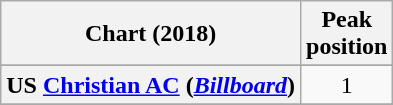<table class="wikitable sortable plainrowheaders" style="text-align:center">
<tr>
<th scope="col">Chart (2018)</th>
<th scope="col">Peak<br>position</th>
</tr>
<tr>
</tr>
<tr>
</tr>
<tr>
<th scope="row">US <a href='#'>Christian AC</a> (<em><a href='#'>Billboard</a></em>)</th>
<td>1</td>
</tr>
<tr>
</tr>
</table>
